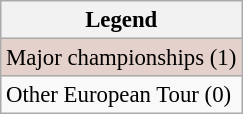<table class="wikitable" style="font-size:95%;">
<tr>
<th>Legend</th>
</tr>
<tr style="background:#e5d1cb;">
<td>Major championships (1)</td>
</tr>
<tr>
<td>Other European Tour (0)</td>
</tr>
</table>
